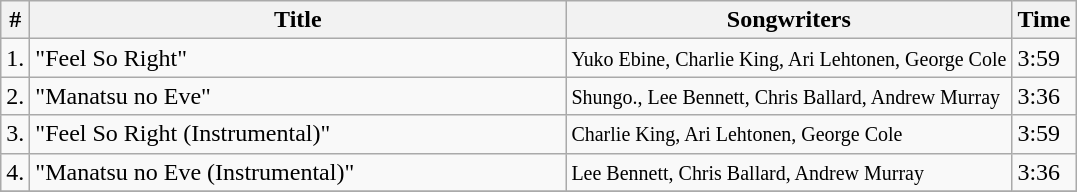<table class="wikitable">
<tr>
<th>#</th>
<th width="350">Title</th>
<th>Songwriters</th>
<th>Time</th>
</tr>
<tr>
<td>1.</td>
<td>"Feel So Right"</td>
<td><small>Yuko Ebine, Charlie King, Ari Lehtonen, George Cole</small></td>
<td>3:59</td>
</tr>
<tr>
<td>2.</td>
<td>"Manatsu no Eve"</td>
<td><small>Shungo., Lee Bennett, Chris Ballard, Andrew Murray</small></td>
<td>3:36</td>
</tr>
<tr>
<td>3.</td>
<td>"Feel So Right (Instrumental)"</td>
<td><small>Charlie King, Ari Lehtonen, George Cole</small></td>
<td>3:59</td>
</tr>
<tr>
<td>4.</td>
<td>"Manatsu no Eve (Instrumental)"</td>
<td><small>Lee Bennett, Chris Ballard, Andrew Murray</small></td>
<td>3:36</td>
</tr>
<tr>
</tr>
</table>
